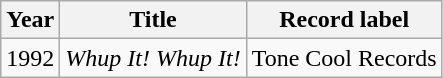<table class="wikitable sortable">
<tr>
<th>Year</th>
<th>Title</th>
<th>Record label</th>
</tr>
<tr style="text-align:center;">
<td>1992</td>
<td style="text-align:center;"><em>Whup It! Whup It!</em></td>
<td style="text-align:center;">Tone Cool Records</td>
</tr>
</table>
